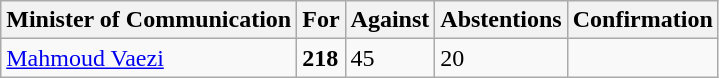<table class="wikitable">
<tr>
<th>Minister of Communication</th>
<th>For</th>
<th>Against</th>
<th>Abstentions</th>
<th>Confirmation</th>
</tr>
<tr>
<td><a href='#'>Mahmoud Vaezi</a></td>
<td><strong>218</strong></td>
<td>45</td>
<td>20</td>
<td></td>
</tr>
</table>
